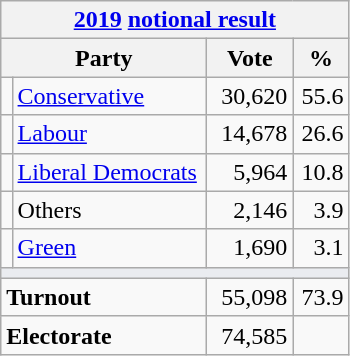<table class="wikitable">
<tr>
<th colspan="4"><a href='#'>2019</a> <a href='#'>notional result</a></th>
</tr>
<tr>
<th bgcolor="#DDDDFF" width="130px" colspan="2">Party</th>
<th bgcolor="#DDDDFF" width="50px">Vote</th>
<th bgcolor="#DDDDFF" width="30px">%</th>
</tr>
<tr>
<td></td>
<td><a href='#'>Conservative</a></td>
<td align=right>30,620</td>
<td align=right>55.6</td>
</tr>
<tr>
<td></td>
<td><a href='#'>Labour</a></td>
<td align=right>14,678</td>
<td align=right>26.6</td>
</tr>
<tr>
<td></td>
<td><a href='#'>Liberal Democrats</a></td>
<td align=right>5,964</td>
<td align=right>10.8</td>
</tr>
<tr>
<td></td>
<td>Others</td>
<td align=right>2,146</td>
<td align=right>3.9</td>
</tr>
<tr>
<td></td>
<td><a href='#'>Green</a></td>
<td align=right>1,690</td>
<td align=right>3.1</td>
</tr>
<tr>
<td colspan="4" bgcolor="#EAECF0"></td>
</tr>
<tr>
<td colspan="2"><strong>Turnout</strong></td>
<td align=right>55,098</td>
<td align=right>73.9</td>
</tr>
<tr>
<td colspan="2"><strong>Electorate</strong></td>
<td align=right>74,585</td>
</tr>
</table>
